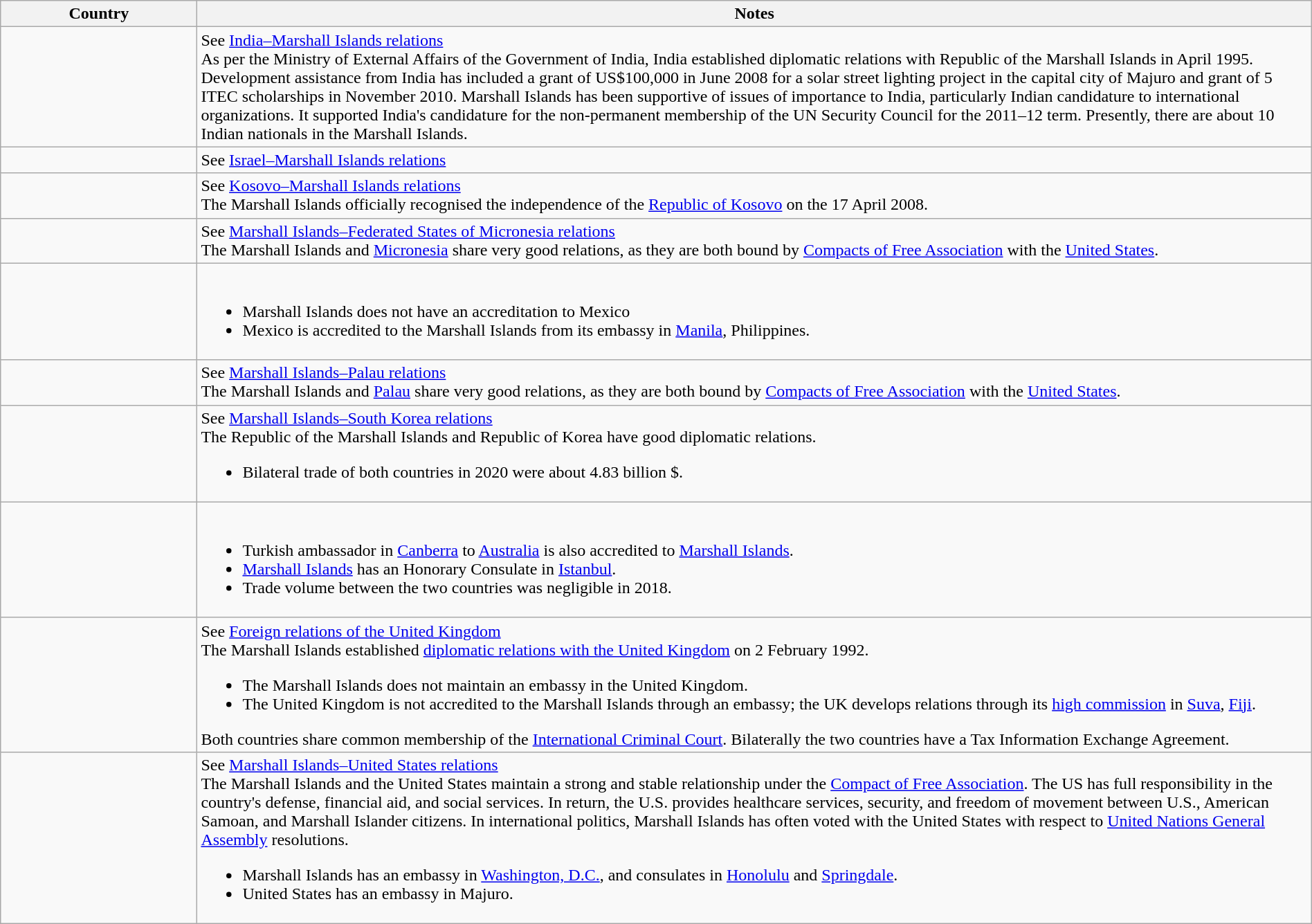<table class="wikitable sortable" style="width:100%; margin:auto;">
<tr>
<th style="width:15%;">Country</th>
<th>Notes</th>
</tr>
<tr valign="top">
<td></td>
<td>See <a href='#'>India–Marshall Islands relations</a><br>As per the Ministry of External Affairs of the Government of India, India established diplomatic relations with Republic of the Marshall Islands in April 1995. Development assistance from India has included a grant of US$100,000 in June 2008 for a solar street lighting project in the capital city of Majuro and grant of 5 ITEC scholarships in November 2010. Marshall Islands has been supportive of issues of importance to India, particularly Indian candidature to international organizations. It supported India's candidature for the non-permanent membership of the UN Security Council for the 2011–12 term. Presently, there are about 10 Indian nationals in the Marshall Islands.</td>
</tr>
<tr valign="top">
<td></td>
<td>See <a href='#'>Israel–Marshall Islands relations</a></td>
</tr>
<tr valign="top">
<td></td>
<td>See <a href='#'>Kosovo–Marshall Islands relations</a><br>The Marshall Islands officially recognised the independence of the <a href='#'>Republic of Kosovo</a> on the 17 April 2008.</td>
</tr>
<tr valign="top">
<td></td>
<td>See <a href='#'>Marshall Islands–Federated States of Micronesia relations</a><br>The Marshall Islands and <a href='#'>Micronesia</a> share very good relations, as they are both bound by <a href='#'>Compacts of Free Association</a> with the <a href='#'>United States</a>.</td>
</tr>
<tr valign="top">
<td></td>
<td><br><ul><li>Marshall Islands does not have an accreditation to Mexico</li><li>Mexico is accredited to the Marshall Islands from its embassy in <a href='#'>Manila</a>, Philippines.</li></ul></td>
</tr>
<tr valign="top">
<td></td>
<td>See <a href='#'>Marshall Islands–Palau relations</a><br>The Marshall Islands and <a href='#'>Palau</a> share very good relations, as they are both bound by <a href='#'>Compacts of Free Association</a> with the <a href='#'>United States</a>.</td>
</tr>
<tr valign="top">
<td></td>
<td>See <a href='#'>Marshall Islands–South Korea relations</a><br>The Republic of the Marshall Islands and Republic of Korea have good diplomatic relations.<ul><li>Bilateral trade of both countries in 2020 were about 4.83 billion $.</li></ul></td>
</tr>
<tr valign="top">
<td></td>
<td><br><ul><li>Turkish ambassador in <a href='#'>Canberra</a> to <a href='#'>Australia</a> is also accredited to <a href='#'>Marshall Islands</a>.</li><li><a href='#'>Marshall Islands</a> has an Honorary Consulate in <a href='#'>Istanbul</a>.</li><li>Trade volume between the two countries was negligible in 2018.</li></ul></td>
</tr>
<tr valign="top">
<td></td>
<td>See <a href='#'>Foreign relations of the United Kingdom</a><br>The Marshall Islands established <a href='#'>diplomatic relations with the United Kingdom</a> on 2 February 1992.<ul><li>The Marshall Islands does not maintain an embassy in the United Kingdom.</li><li>The United Kingdom is not accredited to the Marshall Islands through an embassy; the UK develops relations through its <a href='#'>high commission</a> in <a href='#'>Suva</a>, <a href='#'>Fiji</a>.</li></ul>Both countries share common membership of the <a href='#'>International Criminal Court</a>. Bilaterally the two countries have a Tax Information Exchange Agreement.</td>
</tr>
<tr valign="top">
<td></td>
<td>See <a href='#'>Marshall Islands–United States relations</a><br>The Marshall Islands and the United States maintain a strong and stable relationship under the <a href='#'>Compact of Free Association</a>. The US has full responsibility in the country's defense, financial aid, and social services. In return, the U.S. provides healthcare services, security, and freedom of movement between U.S., American Samoan, and Marshall Islander citizens. In international politics, Marshall Islands has often voted with the United States with respect to <a href='#'>United Nations General Assembly</a> resolutions.<ul><li>Marshall Islands has an embassy in <a href='#'>Washington, D.C.</a>, and consulates in <a href='#'>Honolulu</a> and <a href='#'>Springdale</a>.</li><li>United States has an embassy in Majuro.</li></ul></td>
</tr>
</table>
